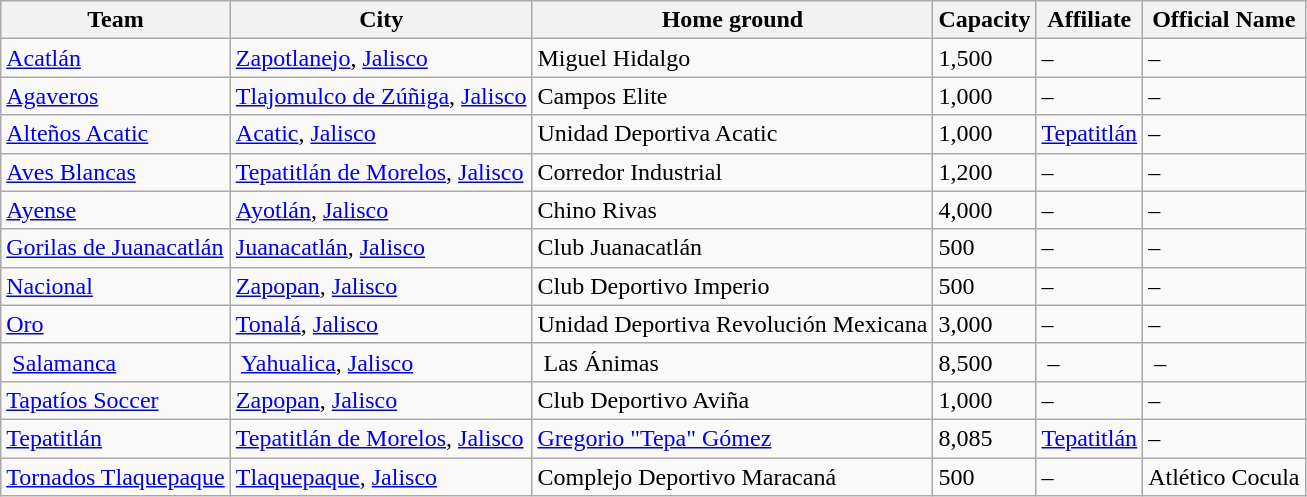<table class="wikitable sortable">
<tr>
<th>Team</th>
<th>City</th>
<th>Home ground</th>
<th>Capacity</th>
<th>Affiliate</th>
<th>Official Name</th>
</tr>
<tr>
<td><a href='#'>Acatlán</a></td>
<td><a href='#'>Zapotlanejo</a>, <a href='#'>Jalisco</a></td>
<td>Miguel Hidalgo</td>
<td>1,500</td>
<td>–</td>
<td>–</td>
</tr>
<tr>
<td><a href='#'>Agaveros</a></td>
<td><a href='#'>Tlajomulco de Zúñiga</a>, <a href='#'>Jalisco</a></td>
<td>Campos Elite</td>
<td>1,000</td>
<td>–</td>
<td>–</td>
</tr>
<tr>
<td><a href='#'>Alteños Acatic</a></td>
<td><a href='#'>Acatic</a>, <a href='#'>Jalisco</a></td>
<td>Unidad Deportiva Acatic</td>
<td>1,000</td>
<td><a href='#'>Tepatitlán</a></td>
<td>–</td>
</tr>
<tr>
<td><a href='#'>Aves Blancas</a></td>
<td><a href='#'>Tepatitlán de Morelos</a>, <a href='#'>Jalisco</a></td>
<td>Corredor Industrial</td>
<td>1,200</td>
<td>–</td>
<td>–</td>
</tr>
<tr>
<td><a href='#'>Ayense</a></td>
<td><a href='#'>Ayotlán</a>, <a href='#'>Jalisco</a></td>
<td>Chino Rivas</td>
<td>4,000</td>
<td>–</td>
<td>–</td>
</tr>
<tr>
<td><a href='#'>Gorilas de Juanacatlán</a></td>
<td><a href='#'>Juanacatlán</a>, <a href='#'>Jalisco</a></td>
<td>Club Juanacatlán</td>
<td>500</td>
<td>–</td>
<td>–</td>
</tr>
<tr>
<td><a href='#'>Nacional</a></td>
<td><a href='#'>Zapopan</a>, <a href='#'>Jalisco</a></td>
<td>Club Deportivo Imperio</td>
<td>500</td>
<td>–</td>
<td>–</td>
</tr>
<tr>
<td><a href='#'>Oro</a></td>
<td><a href='#'>Tonalá</a>, <a href='#'>Jalisco</a></td>
<td>Unidad Deportiva Revolución Mexicana</td>
<td>3,000</td>
<td>–</td>
<td>–</td>
</tr>
<tr>
<td> <a href='#'>Salamanca</a></td>
<td> <a href='#'>Yahualica</a>, <a href='#'>Jalisco</a> </td>
<td> Las Ánimas </td>
<td>8,500</td>
<td> – </td>
<td> –</td>
</tr>
<tr>
<td><a href='#'>Tapatíos Soccer</a></td>
<td><a href='#'>Zapopan</a>, <a href='#'>Jalisco</a></td>
<td>Club Deportivo Aviña</td>
<td>1,000</td>
<td>–</td>
<td>–</td>
</tr>
<tr>
<td><a href='#'>Tepatitlán</a></td>
<td><a href='#'>Tepatitlán de Morelos</a>, <a href='#'>Jalisco</a></td>
<td><a href='#'>Gregorio "Tepa" Gómez</a></td>
<td>8,085</td>
<td><a href='#'>Tepatitlán</a></td>
<td>–</td>
</tr>
<tr>
<td><a href='#'>Tornados Tlaquepaque</a></td>
<td><a href='#'>Tlaquepaque</a>, <a href='#'>Jalisco</a></td>
<td>Complejo Deportivo Maracaná</td>
<td>500</td>
<td>–</td>
<td>Atlético Cocula</td>
</tr>
</table>
